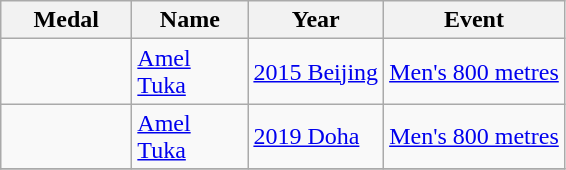<table class="wikitable sortable">
<tr>
<th style="width:5em;">Medal</th>
<th width=70>Name</th>
<th>Year</th>
<th>Event</th>
</tr>
<tr>
<td></td>
<td><a href='#'>Amel Tuka</a></td>
<td><a href='#'>2015 Beijing</a></td>
<td><a href='#'>Men's 800 metres</a></td>
</tr>
<tr>
<td></td>
<td><a href='#'>Amel Tuka</a></td>
<td><a href='#'>2019 Doha</a></td>
<td><a href='#'>Men's 800 metres</a></td>
</tr>
<tr>
</tr>
</table>
